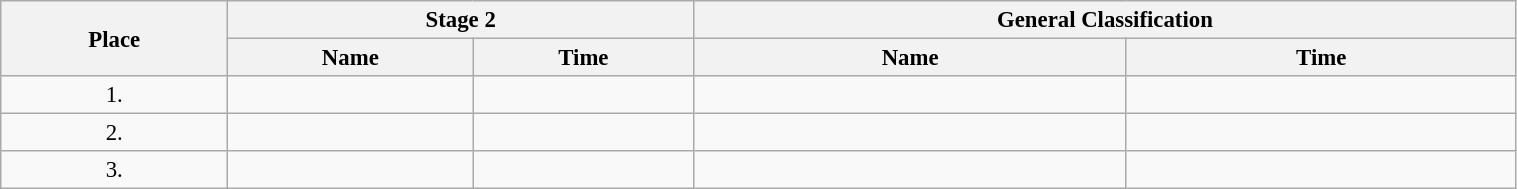<table class=wikitable style="font-size:95%" width="80%">
<tr>
<th rowspan="2">Place</th>
<th colspan="2">Stage 2</th>
<th colspan="2">General Classification</th>
</tr>
<tr>
<th>Name</th>
<th>Time</th>
<th>Name</th>
<th>Time</th>
</tr>
<tr>
<td align="center">1.</td>
<td></td>
<td></td>
<td></td>
<td></td>
</tr>
<tr>
<td align="center">2.</td>
<td></td>
<td></td>
<td></td>
<td></td>
</tr>
<tr>
<td align="center">3.</td>
<td></td>
<td></td>
<td></td>
<td></td>
</tr>
</table>
